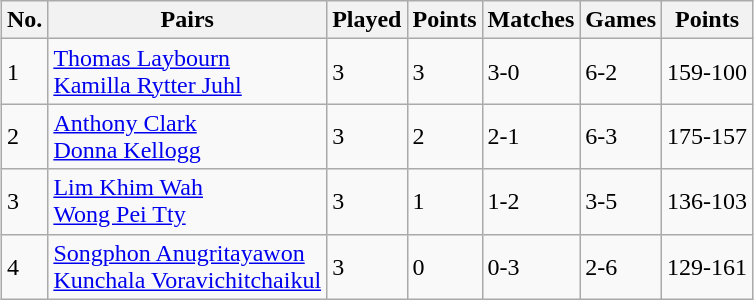<table class=wikitable style="margin:auto;">
<tr>
<th>No.</th>
<th>Pairs</th>
<th>Played</th>
<th>Points</th>
<th>Matches</th>
<th>Games</th>
<th>Points</th>
</tr>
<tr>
<td>1</td>
<td> <a href='#'>Thomas Laybourn</a> <br>  <a href='#'>Kamilla Rytter Juhl</a></td>
<td>3</td>
<td>3</td>
<td>3-0</td>
<td>6-2</td>
<td>159-100</td>
</tr>
<tr>
<td>2</td>
<td> <a href='#'>Anthony Clark</a> <br>  <a href='#'>Donna Kellogg</a></td>
<td>3</td>
<td>2</td>
<td>2-1</td>
<td>6-3</td>
<td>175-157</td>
</tr>
<tr>
<td>3</td>
<td> <a href='#'>Lim Khim Wah</a> <br>  <a href='#'>Wong Pei Tty</a></td>
<td>3</td>
<td>1</td>
<td>1-2</td>
<td>3-5</td>
<td>136-103</td>
</tr>
<tr>
<td>4</td>
<td> <a href='#'>Songphon Anugritayawon</a> <br>  <a href='#'>Kunchala Voravichitchaikul</a></td>
<td>3</td>
<td>0</td>
<td>0-3</td>
<td>2-6</td>
<td>129-161</td>
</tr>
</table>
